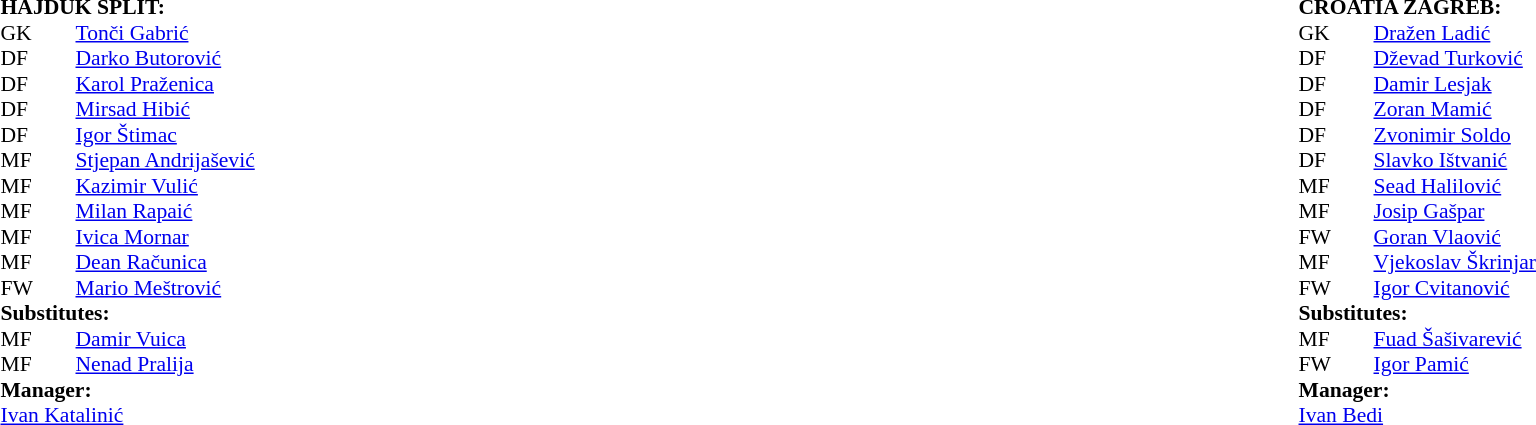<table width="100%">
<tr>
<td valign="top" width="50%"><br><table style="font-size:90%" cellspacing="0" cellpadding="0">
<tr>
<td colspan=4><strong>HAJDUK SPLIT:</strong></td>
</tr>
<tr>
<th width=25></th>
<th width=25></th>
</tr>
<tr>
<td>GK</td>
<td><strong> </strong></td>
<td> <a href='#'>Tonči Gabrić</a></td>
</tr>
<tr>
<td>DF</td>
<td><strong> </strong></td>
<td> <a href='#'>Darko Butorović</a></td>
</tr>
<tr>
<td>DF</td>
<td><strong> </strong></td>
<td> <a href='#'>Karol Praženica</a></td>
<td></td>
<td></td>
</tr>
<tr>
<td>DF</td>
<td><strong> </strong></td>
<td> <a href='#'>Mirsad Hibić</a></td>
</tr>
<tr>
<td>DF</td>
<td><strong> </strong></td>
<td> <a href='#'>Igor Štimac</a></td>
</tr>
<tr>
<td>MF</td>
<td><strong> </strong></td>
<td> <a href='#'>Stjepan Andrijašević</a></td>
</tr>
<tr>
<td>MF</td>
<td><strong> </strong></td>
<td> <a href='#'>Kazimir Vulić</a></td>
<td></td>
<td></td>
</tr>
<tr>
<td>MF</td>
<td><strong> </strong></td>
<td> <a href='#'>Milan Rapaić</a></td>
</tr>
<tr>
<td>MF</td>
<td><strong> </strong></td>
<td> <a href='#'>Ivica Mornar</a></td>
<td></td>
</tr>
<tr>
<td>MF</td>
<td><strong> </strong></td>
<td> <a href='#'>Dean Računica</a></td>
<td></td>
</tr>
<tr>
<td>FW</td>
<td><strong> </strong></td>
<td> <a href='#'>Mario Meštrović</a></td>
<td></td>
</tr>
<tr>
<td colspan=3><strong>Substitutes:</strong></td>
</tr>
<tr>
<td>MF</td>
<td><strong> </strong></td>
<td> <a href='#'>Damir Vuica</a></td>
<td></td>
<td></td>
</tr>
<tr>
<td>MF</td>
<td><strong> </strong></td>
<td> <a href='#'>Nenad Pralija</a></td>
<td></td>
<td></td>
</tr>
<tr>
<td colspan=3><strong>Manager:</strong></td>
</tr>
<tr>
<td colspan=3> <a href='#'>Ivan Katalinić</a></td>
</tr>
<tr>
</tr>
</table>
</td>
<td valign="top" width="50%"><br><table style="font-size:90%" cellspacing="0" cellpadding="0" align=center>
<tr>
<td colspan=4><strong>CROATIA ZAGREB:</strong></td>
</tr>
<tr>
<th width=25></th>
<th width=25></th>
</tr>
<tr>
<td>GK</td>
<td><strong> </strong></td>
<td> <a href='#'>Dražen Ladić</a></td>
<td></td>
</tr>
<tr>
<td>DF</td>
<td><strong> </strong></td>
<td> <a href='#'>Dževad Turković</a></td>
</tr>
<tr>
<td>DF</td>
<td><strong> </strong></td>
<td> <a href='#'>Damir Lesjak</a></td>
<td> </td>
<td></td>
</tr>
<tr>
<td>DF</td>
<td><strong> </strong></td>
<td> <a href='#'>Zoran Mamić</a></td>
<td></td>
<td></td>
</tr>
<tr>
<td>DF</td>
<td><strong> </strong></td>
<td> <a href='#'>Zvonimir Soldo</a></td>
<td></td>
</tr>
<tr>
<td>DF</td>
<td><strong> </strong></td>
<td> <a href='#'>Slavko Ištvanić</a></td>
</tr>
<tr>
<td>MF</td>
<td><strong> </strong></td>
<td> <a href='#'>Sead Halilović</a></td>
</tr>
<tr>
<td>MF</td>
<td><strong> </strong></td>
<td> <a href='#'>Josip Gašpar</a></td>
<td></td>
</tr>
<tr>
<td>FW</td>
<td><strong> </strong></td>
<td> <a href='#'>Goran Vlaović</a></td>
</tr>
<tr>
<td>MF</td>
<td><strong> </strong></td>
<td> <a href='#'>Vjekoslav Škrinjar</a></td>
</tr>
<tr>
<td>FW</td>
<td><strong> </strong></td>
<td> <a href='#'>Igor Cvitanović</a></td>
<td></td>
</tr>
<tr>
<td colspan=3><strong>Substitutes:</strong></td>
</tr>
<tr>
<td>MF</td>
<td><strong> </strong></td>
<td> <a href='#'>Fuad Šašivarević</a> </td>
<td></td>
<td></td>
</tr>
<tr>
<td>FW</td>
<td><strong> </strong></td>
<td> <a href='#'>Igor Pamić</a></td>
<td></td>
<td></td>
</tr>
<tr>
<td colspan=3><strong>Manager:</strong></td>
</tr>
<tr>
<td colspan=3> <a href='#'>Ivan Bedi</a></td>
</tr>
</table>
</td>
</tr>
</table>
